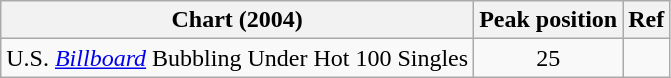<table class="wikitable">
<tr>
<th align="left">Chart (2004)</th>
<th align="left">Peak position</th>
<th>Ref</th>
</tr>
<tr>
<td align="left">U.S. <em><a href='#'>Billboard</a></em> Bubbling Under Hot 100 Singles</td>
<td align="center">25</td>
<td align="center"></td>
</tr>
</table>
